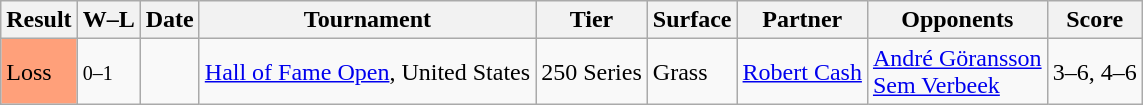<table class="sortable wikitable">
<tr>
<th>Result</th>
<th class="unsortable">W–L</th>
<th>Date</th>
<th>Tournament</th>
<th>Tier</th>
<th>Surface</th>
<th>Partner</th>
<th>Opponents</th>
<th class="unsortable">Score</th>
</tr>
<tr>
<td bgcolor=FFA07A>Loss</td>
<td><small>0–1</small></td>
<td><a href='#'></a></td>
<td><a href='#'>Hall of Fame Open</a>, United States</td>
<td>250 Series</td>
<td>Grass</td>
<td> <a href='#'>Robert Cash</a></td>
<td> <a href='#'>André Göransson</a><br>  <a href='#'>Sem Verbeek</a></td>
<td>3–6, 4–6</td>
</tr>
</table>
